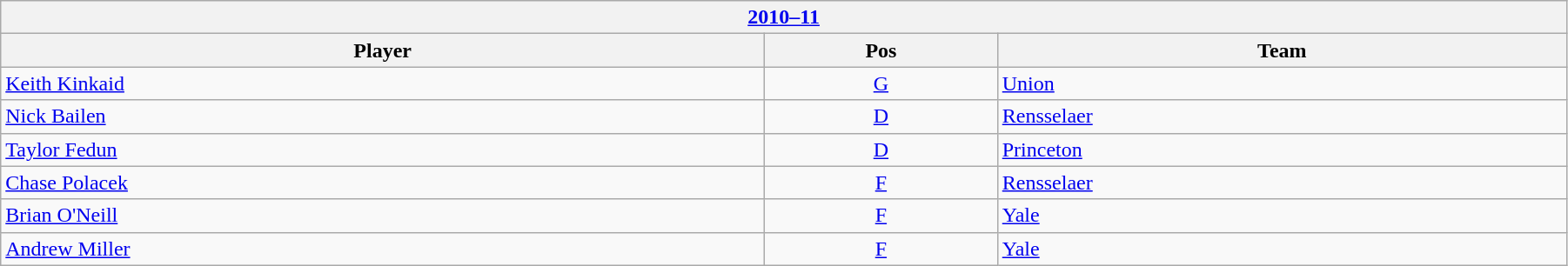<table class="wikitable" width=95%>
<tr>
<th colspan=3><a href='#'>2010–11</a></th>
</tr>
<tr>
<th>Player</th>
<th>Pos</th>
<th>Team</th>
</tr>
<tr>
<td><a href='#'>Keith Kinkaid</a></td>
<td align=center><a href='#'>G</a></td>
<td><a href='#'>Union</a></td>
</tr>
<tr>
<td><a href='#'>Nick Bailen</a></td>
<td align=center><a href='#'>D</a></td>
<td><a href='#'>Rensselaer</a></td>
</tr>
<tr>
<td><a href='#'>Taylor Fedun</a></td>
<td align=center><a href='#'>D</a></td>
<td><a href='#'>Princeton</a></td>
</tr>
<tr>
<td><a href='#'>Chase Polacek</a></td>
<td align=center><a href='#'>F</a></td>
<td><a href='#'>Rensselaer</a></td>
</tr>
<tr>
<td><a href='#'>Brian O'Neill</a></td>
<td align=center><a href='#'>F</a></td>
<td><a href='#'>Yale</a></td>
</tr>
<tr>
<td><a href='#'>Andrew Miller</a></td>
<td align=center><a href='#'>F</a></td>
<td><a href='#'>Yale</a></td>
</tr>
</table>
